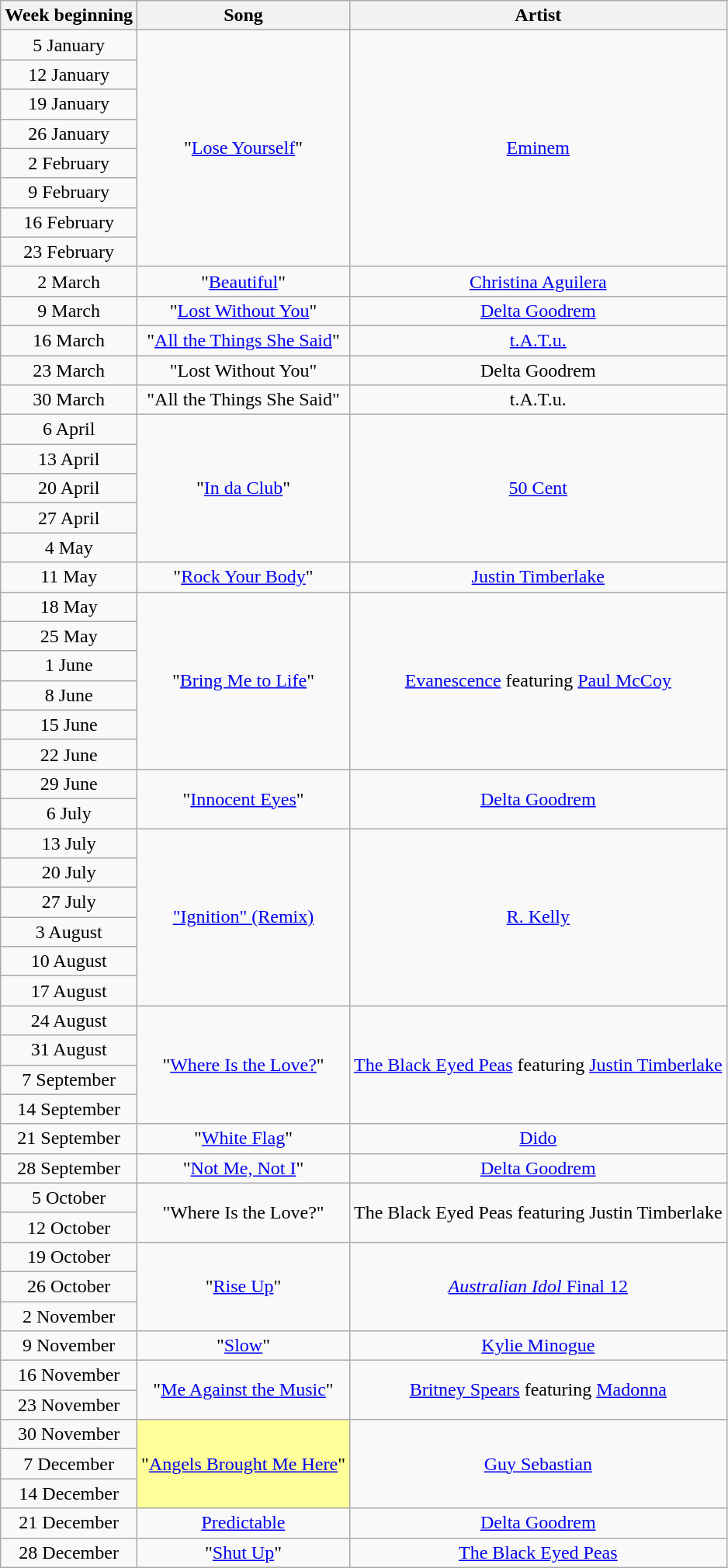<table class="wikitable" style="text-align:center;" border="1">
<tr>
<th scope="col">Week beginning</th>
<th scope="col">Song</th>
<th scope="col">Artist</th>
</tr>
<tr>
<td>5 January</td>
<td rowspan="8">"<a href='#'>Lose Yourself</a>"</td>
<td rowspan="8"><a href='#'>Eminem</a></td>
</tr>
<tr>
<td>12 January</td>
</tr>
<tr>
<td>19 January</td>
</tr>
<tr>
<td>26 January</td>
</tr>
<tr>
<td>2 February</td>
</tr>
<tr>
<td>9 February</td>
</tr>
<tr>
<td>16 February</td>
</tr>
<tr>
<td>23 February</td>
</tr>
<tr>
<td>2 March</td>
<td>"<a href='#'>Beautiful</a>"</td>
<td><a href='#'>Christina Aguilera</a></td>
</tr>
<tr>
<td>9 March</td>
<td>"<a href='#'>Lost Without You</a>"</td>
<td><a href='#'>Delta Goodrem</a></td>
</tr>
<tr>
<td>16 March</td>
<td>"<a href='#'>All the Things She Said</a>"</td>
<td><a href='#'>t.A.T.u.</a></td>
</tr>
<tr>
<td>23 March</td>
<td>"Lost Without You"</td>
<td>Delta Goodrem</td>
</tr>
<tr>
<td>30 March</td>
<td>"All the Things She Said"</td>
<td>t.A.T.u.</td>
</tr>
<tr>
<td>6 April</td>
<td rowspan="5">"<a href='#'>In da Club</a>"</td>
<td rowspan="5"><a href='#'>50 Cent</a></td>
</tr>
<tr>
<td>13 April</td>
</tr>
<tr>
<td>20 April</td>
</tr>
<tr>
<td>27 April</td>
</tr>
<tr>
<td>4 May</td>
</tr>
<tr>
<td>11 May</td>
<td>"<a href='#'>Rock Your Body</a>"</td>
<td><a href='#'>Justin Timberlake</a></td>
</tr>
<tr>
<td>18 May</td>
<td rowspan="6">"<a href='#'>Bring Me to Life</a>"</td>
<td rowspan="6"><a href='#'>Evanescence</a> featuring <a href='#'>Paul McCoy</a></td>
</tr>
<tr>
<td>25 May</td>
</tr>
<tr>
<td>1 June</td>
</tr>
<tr>
<td>8 June</td>
</tr>
<tr>
<td>15 June</td>
</tr>
<tr>
<td>22 June</td>
</tr>
<tr>
<td>29 June</td>
<td rowspan="2">"<a href='#'>Innocent Eyes</a>"</td>
<td rowspan="2"><a href='#'>Delta Goodrem</a></td>
</tr>
<tr>
<td>6 July</td>
</tr>
<tr>
<td>13 July</td>
<td rowspan="6"><a href='#'>"Ignition" (Remix)</a></td>
<td rowspan="6"><a href='#'>R. Kelly</a></td>
</tr>
<tr>
<td>20 July</td>
</tr>
<tr>
<td>27 July</td>
</tr>
<tr>
<td>3 August</td>
</tr>
<tr>
<td>10 August</td>
</tr>
<tr>
<td>17 August</td>
</tr>
<tr>
<td>24 August</td>
<td rowspan="4">"<a href='#'>Where Is the Love?</a>"</td>
<td rowspan="4"><a href='#'>The Black Eyed Peas</a> featuring <a href='#'>Justin Timberlake</a></td>
</tr>
<tr>
<td>31 August</td>
</tr>
<tr>
<td>7 September</td>
</tr>
<tr>
<td>14 September</td>
</tr>
<tr>
<td>21 September</td>
<td>"<a href='#'>White Flag</a>"</td>
<td><a href='#'>Dido</a></td>
</tr>
<tr>
<td>28 September</td>
<td>"<a href='#'>Not Me, Not I</a>"</td>
<td><a href='#'>Delta Goodrem</a></td>
</tr>
<tr>
<td>5 October</td>
<td rowspan="2">"Where Is the Love?"</td>
<td rowspan="2">The Black Eyed Peas featuring Justin Timberlake</td>
</tr>
<tr>
<td>12 October</td>
</tr>
<tr>
<td>19 October</td>
<td rowspan="3">"<a href='#'>Rise Up</a>"</td>
<td rowspan="3"><a href='#'><em>Australian Idol</em> Final 12</a></td>
</tr>
<tr>
<td>26 October</td>
</tr>
<tr>
<td>2 November</td>
</tr>
<tr>
<td>9 November</td>
<td>"<a href='#'>Slow</a>"</td>
<td><a href='#'>Kylie Minogue</a></td>
</tr>
<tr>
<td>16 November</td>
<td rowspan="2">"<a href='#'>Me Against the Music</a>"</td>
<td rowspan="2"><a href='#'>Britney Spears</a> featuring <a href='#'>Madonna</a></td>
</tr>
<tr>
<td>23 November</td>
</tr>
<tr>
<td>30 November</td>
<td bgcolor=#FFFF99 rowspan="3">"<a href='#'>Angels Brought Me Here</a>"</td>
<td rowspan="3"><a href='#'>Guy Sebastian</a></td>
</tr>
<tr>
<td>7 December</td>
</tr>
<tr>
<td>14 December</td>
</tr>
<tr>
<td>21 December</td>
<td><a href='#'>Predictable</a></td>
<td><a href='#'>Delta Goodrem</a></td>
</tr>
<tr>
<td>28 December</td>
<td>"<a href='#'>Shut Up</a>"</td>
<td><a href='#'>The Black Eyed Peas</a></td>
</tr>
</table>
